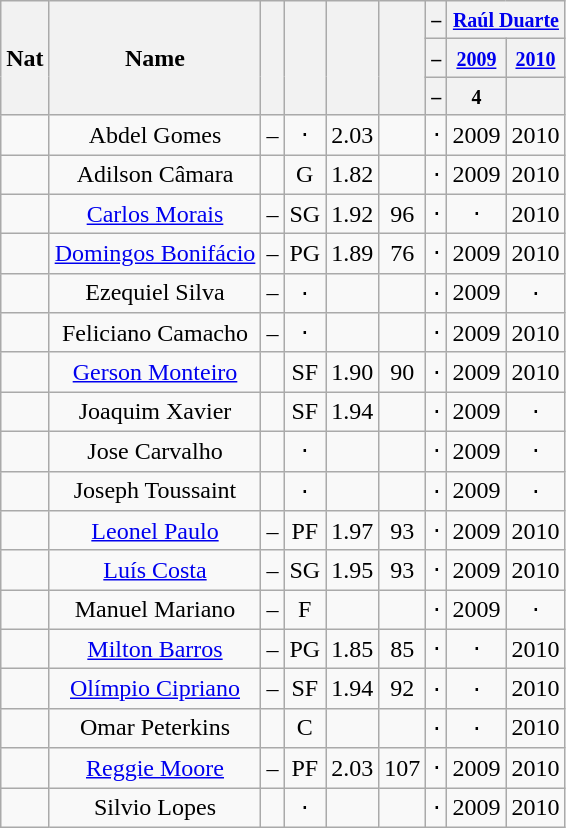<table class="wikitable plainrowheaders sortable" style="text-align:center">
<tr>
<th scope="col" rowspan="3">Nat</th>
<th scope="col" rowspan="3">Name</th>
<th scope="col" rowspan="3"></th>
<th scope="col" rowspan="3"></th>
<th scope="col" rowspan="3"></th>
<th scope="col" rowspan="3"></th>
<th colspan="1"><small>–</small></th>
<th colspan="2"><small><a href='#'>Raúl Duarte</a></small></th>
</tr>
<tr>
<th colspan="1"><small>–</small></th>
<th colspan="1"><small><a href='#'>2009</a></small></th>
<th colspan="1"><small><a href='#'>2010</a></small></th>
</tr>
<tr>
<th scope="col" rowspan="1"><small>–</small></th>
<th scope="col" rowspan="1"><small>4</small></th>
<th scope="col" rowspan="1"><small></small></th>
</tr>
<tr>
<td></td>
<td>Abdel Gomes</td>
<td>–</td>
<td>⋅</td>
<td>2.03</td>
<td></td>
<td>⋅</td>
<td>2009</td>
<td>2010</td>
</tr>
<tr>
<td></td>
<td>Adilson Câmara</td>
<td></td>
<td data-sort-value="1">G</td>
<td>1.82</td>
<td></td>
<td>⋅</td>
<td>2009</td>
<td>2010</td>
</tr>
<tr>
<td></td>
<td><a href='#'>Carlos Morais</a></td>
<td>–</td>
<td data-sort-value="2">SG</td>
<td>1.92</td>
<td>96</td>
<td>⋅</td>
<td>⋅</td>
<td>2010</td>
</tr>
<tr>
<td></td>
<td><a href='#'>Domingos Bonifácio</a></td>
<td>–</td>
<td data-sort-value="1">PG</td>
<td>1.89</td>
<td>76</td>
<td>⋅</td>
<td>2009</td>
<td>2010</td>
</tr>
<tr>
<td></td>
<td>Ezequiel Silva</td>
<td>–</td>
<td>⋅</td>
<td></td>
<td></td>
<td>⋅</td>
<td>2009</td>
<td>⋅</td>
</tr>
<tr>
<td></td>
<td>Feliciano Camacho</td>
<td>–</td>
<td>⋅</td>
<td></td>
<td></td>
<td>⋅</td>
<td>2009</td>
<td>2010</td>
</tr>
<tr>
<td></td>
<td><a href='#'>Gerson Monteiro</a></td>
<td></td>
<td data-sort-value="3">SF</td>
<td>1.90</td>
<td>90</td>
<td>⋅</td>
<td>2009</td>
<td>2010</td>
</tr>
<tr>
<td></td>
<td>Joaquim Xavier</td>
<td></td>
<td data-sort-value="3">SF</td>
<td>1.94</td>
<td></td>
<td>⋅</td>
<td>2009</td>
<td>⋅</td>
</tr>
<tr>
<td></td>
<td>Jose Carvalho</td>
<td></td>
<td>⋅</td>
<td></td>
<td></td>
<td>⋅</td>
<td>2009</td>
<td>⋅</td>
</tr>
<tr>
<td></td>
<td>Joseph Toussaint</td>
<td></td>
<td>⋅</td>
<td></td>
<td></td>
<td>⋅</td>
<td>2009</td>
<td>⋅</td>
</tr>
<tr>
<td></td>
<td><a href='#'>Leonel Paulo</a></td>
<td>–</td>
<td data-sort-value="4">PF</td>
<td>1.97</td>
<td>93</td>
<td>⋅</td>
<td>2009</td>
<td>2010</td>
</tr>
<tr>
<td></td>
<td><a href='#'>Luís Costa</a></td>
<td>–</td>
<td data-sort-value="2">SG</td>
<td>1.95</td>
<td>93</td>
<td>⋅</td>
<td>2009</td>
<td>2010</td>
</tr>
<tr>
<td></td>
<td>Manuel Mariano</td>
<td>–</td>
<td data-sort-value="3">F</td>
<td></td>
<td></td>
<td>⋅</td>
<td>2009</td>
<td>⋅</td>
</tr>
<tr>
<td></td>
<td><a href='#'>Milton Barros</a></td>
<td>–</td>
<td data-sort-value="1">PG</td>
<td>1.85</td>
<td>85</td>
<td>⋅</td>
<td>⋅</td>
<td>2010</td>
</tr>
<tr>
<td></td>
<td><a href='#'>Olímpio Cipriano</a></td>
<td>–</td>
<td data-sort-value="3">SF</td>
<td>1.94</td>
<td>92</td>
<td>⋅</td>
<td>⋅</td>
<td>2010</td>
</tr>
<tr>
<td></td>
<td>Omar Peterkins</td>
<td></td>
<td>C</td>
<td></td>
<td></td>
<td>⋅</td>
<td>⋅</td>
<td>2010</td>
</tr>
<tr>
<td></td>
<td><a href='#'>Reggie Moore</a></td>
<td>–</td>
<td data-sort-value="4">PF</td>
<td>2.03</td>
<td>107</td>
<td>⋅</td>
<td>2009</td>
<td>2010</td>
</tr>
<tr>
<td></td>
<td>Silvio Lopes</td>
<td></td>
<td>⋅</td>
<td></td>
<td></td>
<td>⋅</td>
<td>2009</td>
<td>2010</td>
</tr>
</table>
